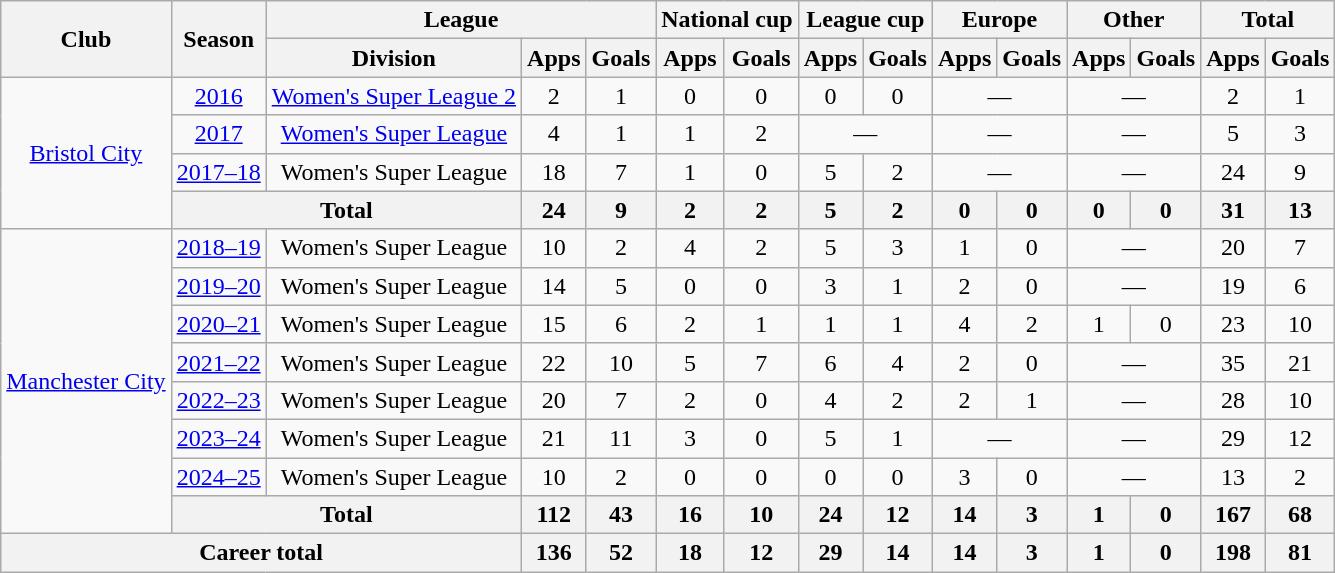<table class="wikitable" style="text-align:center">
<tr>
<th rowspan="2">Club</th>
<th rowspan="2">Season</th>
<th colspan="3">League</th>
<th colspan="2">National cup</th>
<th colspan="2">League cup</th>
<th colspan="2">Europe</th>
<th colspan="2">Other</th>
<th colspan="2">Total</th>
</tr>
<tr>
<th>Division</th>
<th>Apps</th>
<th>Goals</th>
<th>Apps</th>
<th>Goals</th>
<th>Apps</th>
<th>Goals</th>
<th>Apps</th>
<th>Goals</th>
<th>Apps</th>
<th>Goals</th>
<th>Apps</th>
<th>Goals</th>
</tr>
<tr>
<td rowspan="4"><a href='#'>Bristol City</a></td>
<td><a href='#'>2016</a></td>
<td><a href='#'>Women's Super League 2</a></td>
<td>2</td>
<td>1</td>
<td>0</td>
<td>0</td>
<td>0</td>
<td>0</td>
<td colspan=2>—</td>
<td colspan=2>—</td>
<td>2</td>
<td>1</td>
</tr>
<tr>
<td><a href='#'>2017</a></td>
<td><a href='#'>Women's Super League</a></td>
<td>4</td>
<td>1</td>
<td>1</td>
<td>2</td>
<td colspan=2>—</td>
<td colspan=2>—</td>
<td colspan=2>—</td>
<td>5</td>
<td>3</td>
</tr>
<tr>
<td><a href='#'>2017–18</a></td>
<td>Women's Super League</td>
<td>18</td>
<td>7</td>
<td>1</td>
<td>0</td>
<td>5</td>
<td>2</td>
<td colspan=2>—</td>
<td colspan=2>—</td>
<td>24</td>
<td>9</td>
</tr>
<tr>
<th colspan="2">Total</th>
<th>24</th>
<th>9</th>
<th>2</th>
<th>2</th>
<th>5</th>
<th>2</th>
<th>0</th>
<th>0</th>
<th>0</th>
<th>0</th>
<th>31</th>
<th>13</th>
</tr>
<tr>
<td rowspan="8"><a href='#'>Manchester City</a></td>
<td><a href='#'>2018–19</a></td>
<td>Women's Super League</td>
<td>10</td>
<td>2</td>
<td>4</td>
<td>2</td>
<td>5</td>
<td>3</td>
<td>1</td>
<td>0</td>
<td colspan=2>—</td>
<td>20</td>
<td>7</td>
</tr>
<tr>
<td><a href='#'>2019–20</a></td>
<td>Women's Super League</td>
<td>14</td>
<td>5</td>
<td>0</td>
<td>0</td>
<td>3</td>
<td>1</td>
<td>2</td>
<td>0</td>
<td colspan=2>—</td>
<td>19</td>
<td>6</td>
</tr>
<tr>
<td><a href='#'>2020–21</a></td>
<td>Women's Super League</td>
<td>15</td>
<td>6</td>
<td>2</td>
<td>1</td>
<td>1</td>
<td>1</td>
<td>4</td>
<td>2</td>
<td>1</td>
<td>0</td>
<td>23</td>
<td>10</td>
</tr>
<tr>
<td><a href='#'>2021–22</a></td>
<td>Women's Super League</td>
<td>22</td>
<td>10</td>
<td>5</td>
<td>7</td>
<td>6</td>
<td>4</td>
<td>2</td>
<td>0</td>
<td colspan=2>—</td>
<td>35</td>
<td>21</td>
</tr>
<tr>
<td><a href='#'>2022–23</a></td>
<td>Women's Super League</td>
<td>20</td>
<td>7</td>
<td>2</td>
<td>0</td>
<td>4</td>
<td>2</td>
<td>2</td>
<td>1</td>
<td colspan=2>—</td>
<td>28</td>
<td>10</td>
</tr>
<tr>
<td><a href='#'>2023–24</a></td>
<td>Women's Super League</td>
<td>21</td>
<td>11</td>
<td>3</td>
<td>0</td>
<td>5</td>
<td>1</td>
<td colspan="2">—</td>
<td colspan=2>—</td>
<td>29</td>
<td>12</td>
</tr>
<tr>
<td><a href='#'>2024–25</a></td>
<td>Women's Super League</td>
<td>10</td>
<td>2</td>
<td>0</td>
<td>0</td>
<td>0</td>
<td>0</td>
<td>3</td>
<td>0</td>
<td colspan=2>—</td>
<td>13</td>
<td>2</td>
</tr>
<tr>
<th colspan="2">Total</th>
<th>112</th>
<th>43</th>
<th>16</th>
<th>10</th>
<th>24</th>
<th>12</th>
<th>14</th>
<th>3</th>
<th>1</th>
<th>0</th>
<th>167</th>
<th>68</th>
</tr>
<tr>
<th colspan="3">Career total</th>
<th>136</th>
<th>52</th>
<th>18</th>
<th>12</th>
<th>29</th>
<th>14</th>
<th>14</th>
<th>3</th>
<th>1</th>
<th>0</th>
<th>198</th>
<th>81</th>
</tr>
</table>
